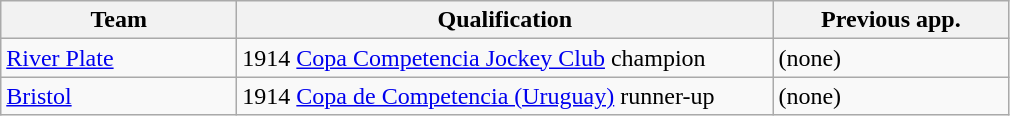<table class="wikitable">
<tr>
<th width=150px>Team</th>
<th width=350px>Qualification</th>
<th width=150px>Previous app.</th>
</tr>
<tr>
<td> <a href='#'>River Plate</a></td>
<td>1914 <a href='#'>Copa Competencia Jockey Club</a> champion</td>
<td>(none)</td>
</tr>
<tr>
<td> <a href='#'>Bristol</a></td>
<td>1914 <a href='#'>Copa de Competencia (Uruguay)</a> runner-up </td>
<td>(none)</td>
</tr>
</table>
